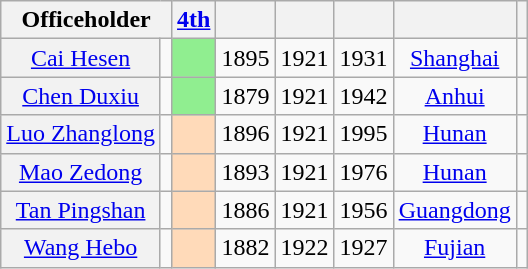<table class="wikitable sortable" style=text-align:center>
<tr>
<th scope=col colspan="2">Officeholder</th>
<th scope=col><a href='#'>4th</a></th>
<th scope=col></th>
<th scope=col></th>
<th scope=col></th>
<th scope=col></th>
<th scope=col class="unsortable"></th>
</tr>
<tr>
<th align="center" scope="row" style="font-weight:normal;"><a href='#'>Cai Hesen</a></th>
<td></td>
<td bgcolor = LightGreen></td>
<td>1895</td>
<td>1921</td>
<td>1931</td>
<td><a href='#'>Shanghai</a></td>
<td></td>
</tr>
<tr>
<th align="center" scope="row" style="font-weight:normal;"><a href='#'>Chen Duxiu</a></th>
<td></td>
<td bgcolor = LightGreen></td>
<td>1879</td>
<td>1921</td>
<td>1942</td>
<td><a href='#'>Anhui</a></td>
<td></td>
</tr>
<tr>
<th align="center" scope="row" style="font-weight:normal;"><a href='#'>Luo Zhanglong</a></th>
<td></td>
<td bgcolor = PeachPuff></td>
<td>1896</td>
<td>1921</td>
<td>1995</td>
<td><a href='#'>Hunan</a></td>
<td></td>
</tr>
<tr>
<th align="center" scope="row" style="font-weight:normal;"><a href='#'>Mao Zedong</a></th>
<td></td>
<td bgcolor = PeachPuff></td>
<td>1893</td>
<td>1921</td>
<td>1976</td>
<td><a href='#'>Hunan</a></td>
<td></td>
</tr>
<tr>
<th align="center" scope="row" style="font-weight:normal;"><a href='#'>Tan Pingshan</a></th>
<td></td>
<td bgcolor = PeachPuff></td>
<td>1886</td>
<td>1921</td>
<td>1956</td>
<td><a href='#'>Guangdong</a></td>
<td></td>
</tr>
<tr>
<th align="center" scope="row" style="font-weight:normal;"><a href='#'>Wang Hebo</a></th>
<td></td>
<td bgcolor = PeachPuff></td>
<td>1882</td>
<td>1922</td>
<td>1927</td>
<td><a href='#'>Fujian</a></td>
<td></td>
</tr>
</table>
